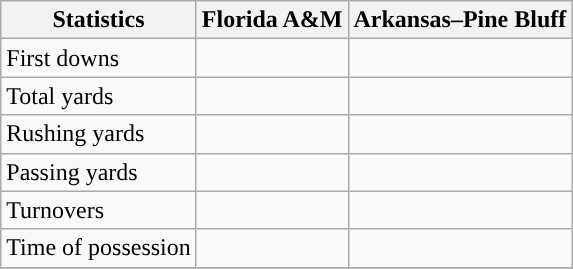<table class="wikitable">
<tr>
<th>Statistics</th>
<th>Florida A&M</th>
<th>Arkansas–Pine Bluff</th>
</tr>
<tr>
<td>First downs</td>
<td> </td>
<td> </td>
</tr>
<tr>
<td>Total yards</td>
<td> </td>
<td> </td>
</tr>
<tr>
<td>Rushing yards</td>
<td> </td>
<td> </td>
</tr>
<tr>
<td>Passing yards</td>
<td> </td>
<td> </td>
</tr>
<tr>
<td>Turnovers</td>
<td> </td>
<td> </td>
</tr>
<tr>
<td>Time of possession</td>
<td> </td>
<td> </td>
</tr>
<tr>
</tr>
</table>
